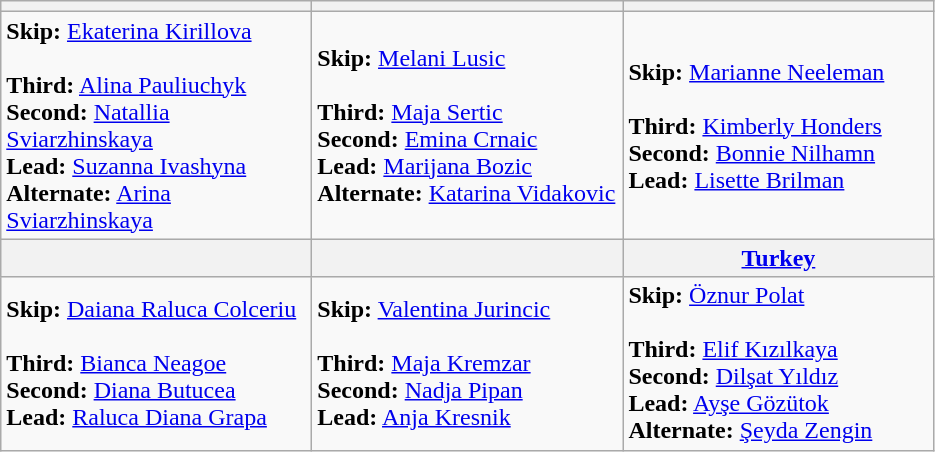<table class="wikitable">
<tr>
<th bgcolor="#efefef" width="200"></th>
<th bgcolor="#efefef" width="200"></th>
<th bgcolor="#efefef" width="200"></th>
</tr>
<tr>
<td><strong>Skip:</strong> <a href='#'>Ekaterina Kirillova</a> <br><br><strong>Third:</strong> <a href='#'>Alina Pauliuchyk</a> <br>
<strong>Second:</strong> <a href='#'>Natallia Sviarzhinskaya</a> <br>
<strong>Lead:</strong> <a href='#'>Suzanna Ivashyna</a> <br>
<strong>Alternate:</strong> <a href='#'>Arina Sviarzhinskaya</a></td>
<td><strong>Skip:</strong> <a href='#'>Melani Lusic</a> <br><br><strong>Third:</strong> <a href='#'>Maja Sertic</a> <br>
<strong>Second:</strong> <a href='#'>Emina Crnaic</a> <br>
<strong>Lead:</strong> <a href='#'>Marijana Bozic</a> <br>
<strong>Alternate:</strong> <a href='#'>Katarina Vidakovic</a></td>
<td><strong>Skip:</strong> <a href='#'>Marianne Neeleman</a> <br><br><strong>Third:</strong> <a href='#'>Kimberly Honders</a> <br>
<strong>Second:</strong> <a href='#'>Bonnie Nilhamn</a> <br>
<strong>Lead:</strong> <a href='#'>Lisette Brilman</a></td>
</tr>
<tr>
<th bgcolor="#efefef" width="200"></th>
<th bgcolor="#efefef" width="200"></th>
<th bgcolor="#efefef" width="200"> <strong><a href='#'>Turkey</a></strong></th>
</tr>
<tr>
<td><strong>Skip:</strong> <a href='#'>Daiana Raluca Colceriu</a> <br><br><strong>Third:</strong> <a href='#'>Bianca Neagoe</a> <br>
<strong>Second:</strong> <a href='#'>Diana Butucea</a> <br>
<strong>Lead:</strong> <a href='#'>Raluca Diana Grapa</a></td>
<td><strong>Skip:</strong> <a href='#'>Valentina Jurincic</a> <br><br><strong>Third:</strong> <a href='#'>Maja Kremzar</a> <br>
<strong>Second:</strong> <a href='#'>Nadja Pipan</a> <br>
<strong>Lead:</strong> <a href='#'>Anja Kresnik</a></td>
<td><strong>Skip:</strong> <a href='#'>Öznur Polat</a> <br><br><strong>Third:</strong> <a href='#'>Elif Kızılkaya</a> <br>
<strong>Second:</strong> <a href='#'>Dilşat Yıldız</a> <br>
<strong>Lead:</strong> <a href='#'>Ayşe Gözütok</a> <br>
<strong>Alternate:</strong> <a href='#'>Şeyda Zengin</a></td>
</tr>
</table>
